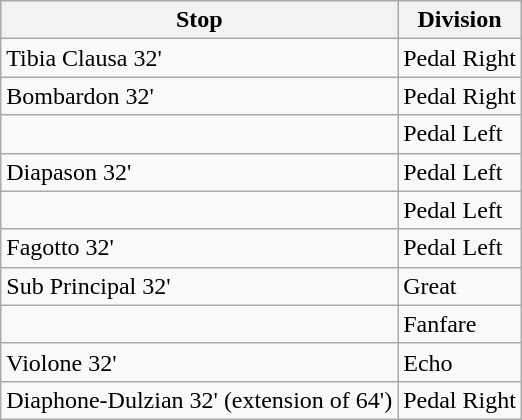<table class="wikitable">
<tr>
<th>Stop</th>
<th>Division</th>
</tr>
<tr>
<td>Tibia Clausa 32'</td>
<td>Pedal Right</td>
</tr>
<tr>
<td>Bombardon 32'</td>
<td>Pedal Right</td>
</tr>
<tr>
<td></td>
<td>Pedal Left</td>
</tr>
<tr>
<td>Diapason 32'</td>
<td>Pedal Left</td>
</tr>
<tr>
<td></td>
<td>Pedal Left</td>
</tr>
<tr>
<td>Fagotto 32'</td>
<td>Pedal Left</td>
</tr>
<tr>
<td>Sub Principal 32'</td>
<td>Great</td>
</tr>
<tr>
<td></td>
<td>Fanfare</td>
</tr>
<tr>
<td>Violone 32'</td>
<td>Echo</td>
</tr>
<tr>
<td>Diaphone-Dulzian 32' (extension of 64')</td>
<td>Pedal Right</td>
</tr>
</table>
